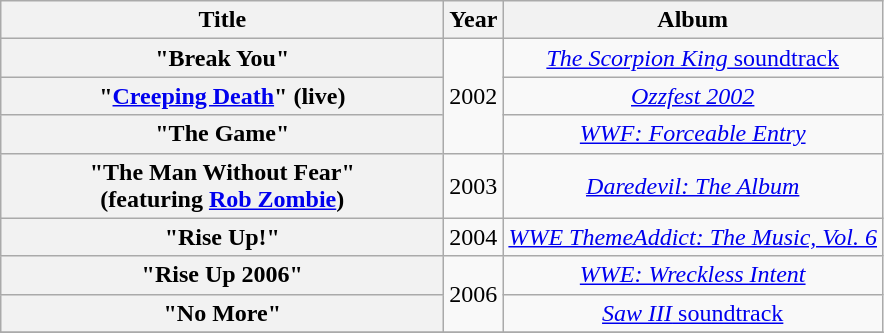<table class="wikitable plainrowheaders" style="text-align:center;">
<tr>
<th scope="col" style="width:18em;">Title</th>
<th scope="col">Year</th>
<th scope="col">Album</th>
</tr>
<tr>
<th scope="row">"Break You"</th>
<td rowspan="3">2002</td>
<td><a href='#'><em>The Scorpion King</em> soundtrack</a></td>
</tr>
<tr>
<th scope="row">"<a href='#'>Creeping Death</a>" (live)</th>
<td><em><a href='#'>Ozzfest 2002</a></em></td>
</tr>
<tr>
<th scope="row">"The Game"</th>
<td><em><a href='#'>WWF: Forceable Entry</a></em></td>
</tr>
<tr>
<th scope="row">"The Man Without Fear"<br><span>(featuring <a href='#'>Rob Zombie</a>)</span></th>
<td>2003</td>
<td><em><a href='#'>Daredevil: The Album</a></em></td>
</tr>
<tr>
<th scope="row">"Rise Up!"</th>
<td>2004</td>
<td><em><a href='#'>WWE ThemeAddict: The Music, Vol. 6</a></em></td>
</tr>
<tr>
<th scope="row">"Rise Up 2006"</th>
<td rowspan="2">2006</td>
<td><em><a href='#'>WWE: Wreckless Intent</a></em></td>
</tr>
<tr>
<th scope="row">"No More"</th>
<td><a href='#'><em>Saw III</em> soundtrack</a></td>
</tr>
<tr>
</tr>
</table>
